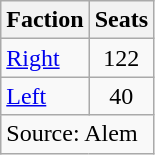<table class=wikitable style=text-align:center>
<tr>
<th>Faction</th>
<th>Seats</th>
</tr>
<tr>
<td align=left><a href='#'>Right</a></td>
<td>122</td>
</tr>
<tr>
<td align=left><a href='#'>Left</a></td>
<td>40</td>
</tr>
<tr>
<td colspan=4 align=left>Source: Alem</td>
</tr>
</table>
